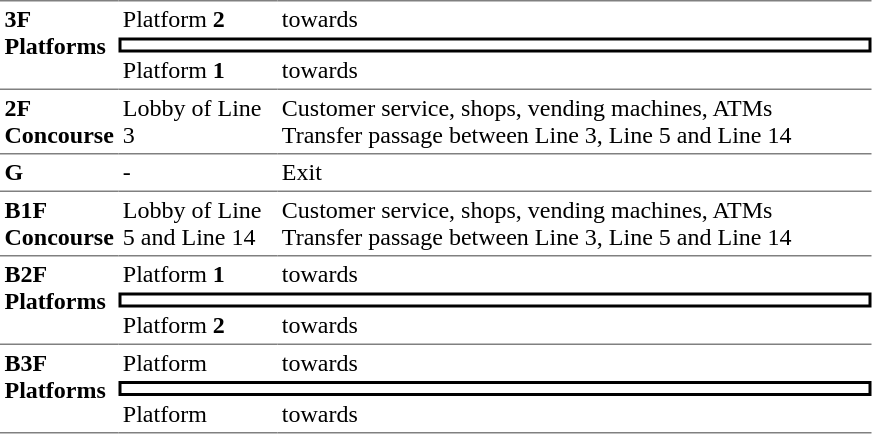<table table border=0 cellspacing=0 cellpadding=3>
<tr>
<td style="border-top:solid 1px gray;" rowspan=3 valign=top><strong>3F<br>Platforms</strong></td>
<td style="border-top:solid 1px gray;" valign=top>Platform <strong>2</strong></td>
<td style="border-top:solid 1px gray;" valign=top>  towards  </td>
</tr>
<tr>
<td style="border-right:solid 2px black;border-left:solid 2px black;border-top:solid 2px black;border-bottom:solid 2px black;text-align:center;" colspan=2></td>
</tr>
<tr>
<td>Platform <strong>1</strong></td>
<td>  towards   </td>
</tr>
<tr>
<td style="border-bottom:solid 1px gray; border-top:solid 1px gray;" valign=top width=50><strong>2F<br>Concourse</strong></td>
<td style="border-bottom:solid 1px gray; border-top:solid 1px gray;" valign=top width=100>Lobby of Line 3</td>
<td style="border-bottom:solid 1px gray; border-top:solid 1px gray;" valign=top width=390>Customer service, shops, vending machines, ATMs<br>Transfer passage between Line 3, Line 5 and Line 14</td>
</tr>
<tr>
<td style="border-bottom:solid 1px gray;" width=50 valign=top><strong>G</strong></td>
<td style="border-bottom:solid 1px gray;" width=100 valign=top>-</td>
<td style="border-bottom:solid 1px gray;" width=390 valign=top>Exit</td>
</tr>
<tr>
<td style="border-bottom:solid 1px gray;" valign=top width=50><strong>B1F<br>Concourse</strong></td>
<td style="border-bottom:solid 1px gray;" valign=top width=100>Lobby of Line 5 and Line 14</td>
<td style="border-bottom:solid 1px gray;" valign=top width=390>Customer service, shops, vending machines, ATMs<br>Transfer passage between Line 3, Line 5 and Line 14</td>
</tr>
<tr>
<td style="border-bottom:solid 1px gray;" rowspan=3 valign=top><strong>B2F<br>Platforms</strong></td>
<td>Platform <strong>1</strong></td>
<td>  towards  </td>
</tr>
<tr>
<td style="border-right:solid 2px black;border-left:solid 2px black;border-top:solid 2px black;border-bottom:solid 2px black;text-align:center;" colspan=2></td>
</tr>
<tr>
<td style="border-bottom:solid 1px gray;">Platform <strong>2</strong></td>
<td style="border-bottom:solid 1px gray;">  towards   </td>
</tr>
<tr>
<td style="border-bottom:solid 1px gray;" rowspan=3 valign=top><strong>B3F<br>Platforms</strong></td>
<td>Platform</td>
<td>  towards  </td>
</tr>
<tr>
<td style="border-right:solid 2px black;border-left:solid 2px black;border-top:solid 2px black;border-bottom:solid 2px black;text-align:center;" colspan=2></td>
</tr>
<tr>
<td style="border-bottom:solid 1px gray;">Platform</td>
<td style="border-bottom:solid 1px gray;">  towards   </td>
</tr>
</table>
